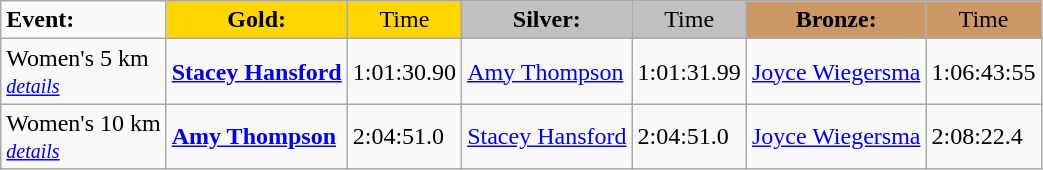<table class="wikitable">
<tr>
<td><strong>Event:</strong></td>
<td style="text-align:center;background-color:gold;"><strong>Gold:</strong></td>
<td style="text-align:center;background-color:gold;">Time</td>
<td style="text-align:center;background-color:silver;"><strong>Silver:</strong></td>
<td style="text-align:center;background-color:silver;">Time</td>
<td style="text-align:center;background-color:#CC9966;"><strong>Bronze:</strong></td>
<td style="text-align:center;background-color:#CC9966;">Time</td>
</tr>
<tr>
<td>Women's 5 km <br><em><small><a href='#'>details</a></small></em></td>
<td><strong><a href='#'>Stacey Hansford</a></strong><br><small></small></td>
<td>1:01:30.90</td>
<td><a href='#'>Amy Thompson</a><br><small></small></td>
<td>1:01:31.99</td>
<td><a href='#'>Joyce Wiegersma</a><br><small></small></td>
<td>1:06:43:55</td>
</tr>
<tr>
<td>Women's 10 km <br><em><small><a href='#'>details</a></small></em></td>
<td><strong><a href='#'>Amy Thompson</a></strong><br><small></small></td>
<td>2:04:51.0</td>
<td><a href='#'>Stacey Hansford</a><br><small></small></td>
<td>2:04:51.0</td>
<td><a href='#'>Joyce Wiegersma</a><br><small></small></td>
<td>2:08:22.4</td>
</tr>
</table>
